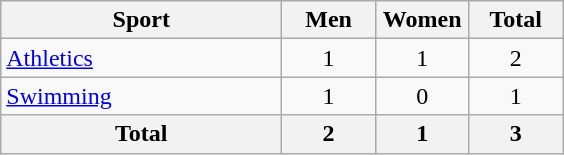<table class="wikitable sortable" style="text-align:center;">
<tr>
<th width=180>Sport</th>
<th width=55>Men</th>
<th width=55>Women</th>
<th width=55>Total</th>
</tr>
<tr>
<td align=left><a href='#'>Athletics</a></td>
<td>1</td>
<td>1</td>
<td>2</td>
</tr>
<tr>
<td align=left><a href='#'>Swimming</a></td>
<td>1</td>
<td>0</td>
<td>1</td>
</tr>
<tr>
<th>Total</th>
<th>2</th>
<th>1</th>
<th>3</th>
</tr>
</table>
